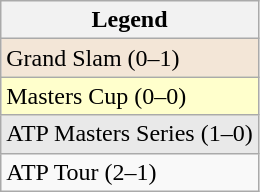<table class="wikitable sortable mw-collapsible mw-collapsed">
<tr>
<th>Legend</th>
</tr>
<tr style="background:#f3e6d7;">
<td>Grand Slam (0–1)</td>
</tr>
<tr style="background:#ffc;">
<td>Masters Cup (0–0)</td>
</tr>
<tr style="background:#e9e9e9;">
<td>ATP Masters Series (1–0)</td>
</tr>
<tr>
<td>ATP Tour (2–1)</td>
</tr>
</table>
